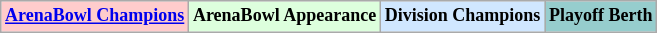<table class="wikitable"  style="margin:center; font-size:75%;">
<tr>
<td bgcolor="#FFCCCC"><strong><a href='#'>ArenaBowl Champions</a></strong></td>
<td bgcolor="#DDFFDD"><strong>ArenaBowl Appearance</strong></td>
<td bgcolor="#D0E7FF"><strong>Division Champions</strong></td>
<td bgcolor="#96CDCD"><strong>Playoff Berth</strong></td>
</tr>
</table>
